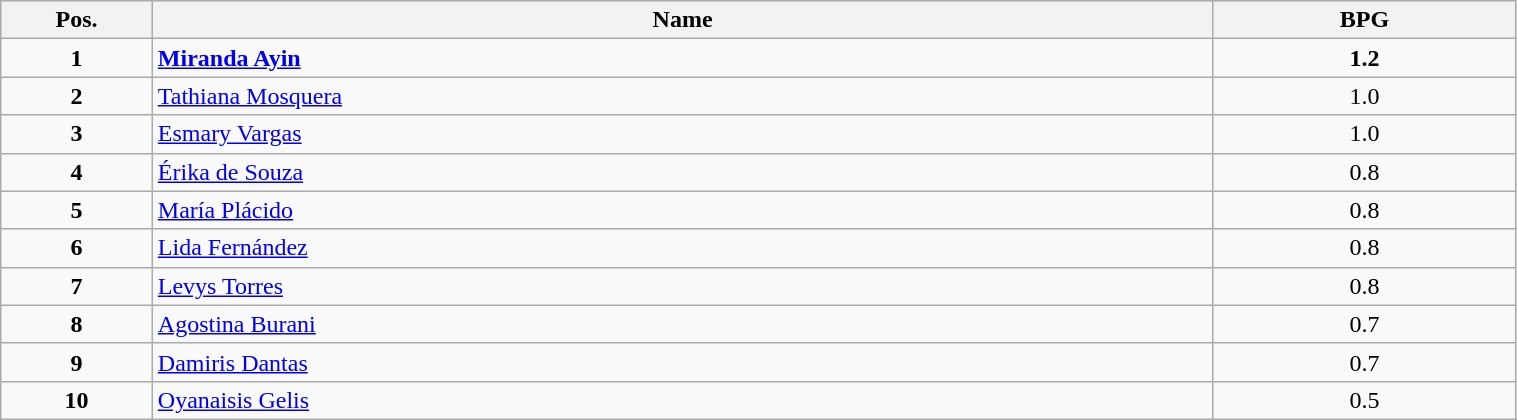<table class=wikitable width="80%">
<tr>
<th width="10%">Pos.</th>
<th width="70%">Name</th>
<th width="20%">BPG</th>
</tr>
<tr>
<td align=center><strong>1</strong></td>
<td> <strong><a href='#'>Miranda Ayin</a></strong></td>
<td align=center><strong>1.2</strong></td>
</tr>
<tr>
<td align=center><strong>2</strong></td>
<td> <a href='#'>Tathiana Mosquera</a></td>
<td align=center>1.0</td>
</tr>
<tr>
<td align=center><strong>3</strong></td>
<td> <a href='#'>Esmary Vargas</a></td>
<td align=center>1.0</td>
</tr>
<tr>
<td align=center><strong>4</strong></td>
<td> <a href='#'>Érika de Souza</a></td>
<td align=center>0.8</td>
</tr>
<tr>
<td align=center><strong>5</strong></td>
<td> <a href='#'>María Plácido</a></td>
<td align=center>0.8</td>
</tr>
<tr>
<td align=center><strong>6</strong></td>
<td> <a href='#'>Lida Fernández</a></td>
<td align=center>0.8</td>
</tr>
<tr>
<td align=center><strong>7</strong></td>
<td> <a href='#'>Levys Torres</a></td>
<td align=center>0.8</td>
</tr>
<tr>
<td align=center><strong>8</strong></td>
<td> <a href='#'>Agostina Burani</a></td>
<td align=center>0.7</td>
</tr>
<tr>
<td align=center><strong>9</strong></td>
<td> <a href='#'>Damiris Dantas</a></td>
<td align=center>0.7</td>
</tr>
<tr>
<td align=center><strong>10</strong></td>
<td> <a href='#'>Oyanaisis Gelis</a></td>
<td align=center>0.5</td>
</tr>
</table>
